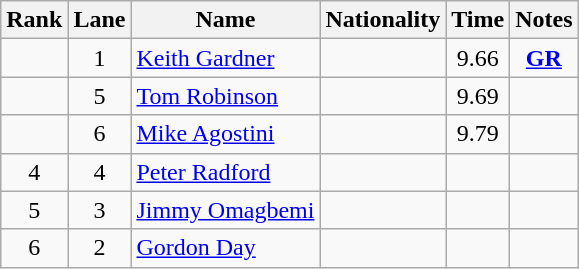<table class="wikitable sortable" style=" text-align:center">
<tr>
<th>Rank</th>
<th>Lane</th>
<th>Name</th>
<th>Nationality</th>
<th>Time</th>
<th>Notes</th>
</tr>
<tr>
<td></td>
<td>1</td>
<td align=left><a href='#'>Keith Gardner</a></td>
<td align=left></td>
<td>9.66</td>
<td><strong><a href='#'>GR</a></strong></td>
</tr>
<tr>
<td></td>
<td>5</td>
<td align=left><a href='#'>Tom Robinson</a></td>
<td align=left></td>
<td>9.69</td>
<td></td>
</tr>
<tr>
<td></td>
<td>6</td>
<td align=left><a href='#'>Mike Agostini</a></td>
<td align=left></td>
<td>9.79</td>
<td></td>
</tr>
<tr>
<td>4</td>
<td>4</td>
<td align=left><a href='#'>Peter Radford</a></td>
<td align=left></td>
<td></td>
<td></td>
</tr>
<tr>
<td>5</td>
<td>3</td>
<td align=left><a href='#'>Jimmy Omagbemi</a></td>
<td align=left></td>
<td></td>
<td></td>
</tr>
<tr>
<td>6</td>
<td>2</td>
<td align=left><a href='#'>Gordon Day</a></td>
<td align=left></td>
<td></td>
<td></td>
</tr>
</table>
